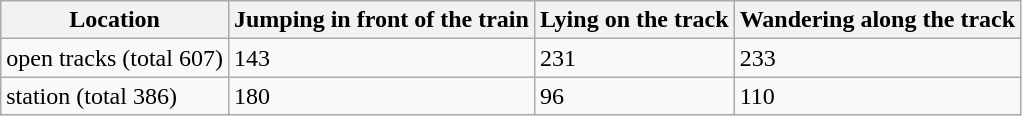<table class="wikitable">
<tr>
<th>Location</th>
<th>Jumping in front of the train</th>
<th>Lying on the track</th>
<th>Wandering along the track</th>
</tr>
<tr>
<td>open tracks (total 607)</td>
<td>143</td>
<td>231</td>
<td>233</td>
</tr>
<tr>
<td>station (total 386)</td>
<td>180</td>
<td>96</td>
<td>110</td>
</tr>
</table>
